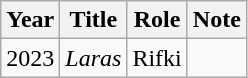<table class="wikitable sortable">
<tr>
<th>Year</th>
<th>Title</th>
<th>Role</th>
<th>Note</th>
</tr>
<tr>
<td>2023</td>
<td><em>Laras</em></td>
<td>Rifki</td>
<td></td>
</tr>
</table>
